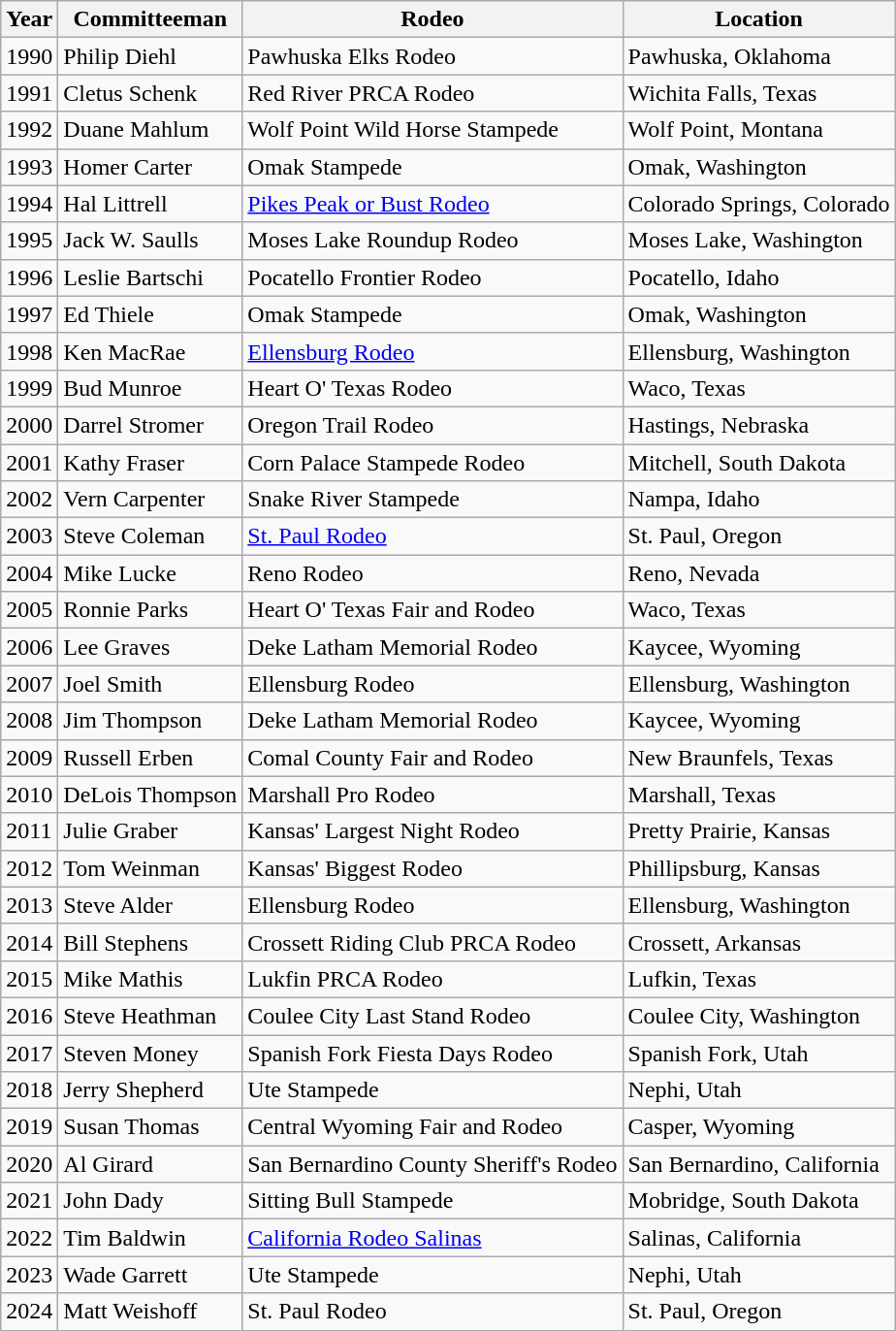<table class="wikitable">
<tr>
<th>Year</th>
<th>Committeeman</th>
<th>Rodeo</th>
<th>Location</th>
</tr>
<tr>
<td>1990</td>
<td>Philip Diehl</td>
<td>Pawhuska Elks Rodeo</td>
<td>Pawhuska, Oklahoma</td>
</tr>
<tr>
<td>1991</td>
<td>Cletus Schenk</td>
<td>Red River PRCA Rodeo</td>
<td>Wichita Falls, Texas</td>
</tr>
<tr>
<td>1992</td>
<td>Duane Mahlum</td>
<td>Wolf Point Wild Horse Stampede</td>
<td>Wolf Point, Montana</td>
</tr>
<tr>
<td>1993</td>
<td>Homer Carter</td>
<td>Omak Stampede</td>
<td>Omak, Washington</td>
</tr>
<tr>
<td>1994</td>
<td>Hal Littrell</td>
<td><a href='#'>Pikes Peak or Bust Rodeo</a></td>
<td>Colorado Springs, Colorado</td>
</tr>
<tr>
<td>1995</td>
<td>Jack W. Saulls</td>
<td>Moses Lake Roundup Rodeo</td>
<td>Moses Lake, Washington</td>
</tr>
<tr>
<td>1996</td>
<td>Leslie Bartschi</td>
<td>Pocatello Frontier Rodeo</td>
<td>Pocatello, Idaho</td>
</tr>
<tr>
<td>1997</td>
<td>Ed Thiele</td>
<td>Omak Stampede</td>
<td>Omak, Washington</td>
</tr>
<tr>
<td>1998</td>
<td>Ken MacRae</td>
<td><a href='#'>Ellensburg Rodeo</a></td>
<td>Ellensburg, Washington</td>
</tr>
<tr>
<td>1999</td>
<td>Bud Munroe</td>
<td>Heart O' Texas Rodeo</td>
<td>Waco, Texas</td>
</tr>
<tr>
<td>2000</td>
<td>Darrel Stromer</td>
<td>Oregon Trail Rodeo</td>
<td>Hastings, Nebraska</td>
</tr>
<tr>
<td>2001</td>
<td>Kathy Fraser</td>
<td>Corn Palace Stampede Rodeo</td>
<td>Mitchell, South Dakota</td>
</tr>
<tr>
<td>2002</td>
<td>Vern Carpenter</td>
<td>Snake River Stampede</td>
<td>Nampa, Idaho</td>
</tr>
<tr>
<td>2003</td>
<td>Steve Coleman</td>
<td><a href='#'>St. Paul Rodeo</a></td>
<td>St. Paul, Oregon</td>
</tr>
<tr>
<td>2004</td>
<td>Mike Lucke</td>
<td>Reno Rodeo</td>
<td>Reno, Nevada</td>
</tr>
<tr>
<td>2005</td>
<td>Ronnie Parks</td>
<td>Heart O' Texas Fair and Rodeo</td>
<td>Waco, Texas</td>
</tr>
<tr>
<td>2006</td>
<td>Lee Graves</td>
<td>Deke Latham Memorial Rodeo</td>
<td>Kaycee, Wyoming</td>
</tr>
<tr>
<td>2007</td>
<td>Joel Smith</td>
<td>Ellensburg Rodeo</td>
<td>Ellensburg, Washington</td>
</tr>
<tr>
<td>2008</td>
<td>Jim Thompson</td>
<td>Deke Latham Memorial Rodeo</td>
<td>Kaycee, Wyoming</td>
</tr>
<tr>
<td>2009</td>
<td>Russell Erben</td>
<td>Comal County Fair and Rodeo</td>
<td>New Braunfels, Texas</td>
</tr>
<tr>
<td>2010</td>
<td>DeLois Thompson</td>
<td>Marshall Pro Rodeo</td>
<td>Marshall, Texas</td>
</tr>
<tr>
<td>2011</td>
<td>Julie Graber</td>
<td>Kansas' Largest Night Rodeo</td>
<td>Pretty Prairie, Kansas</td>
</tr>
<tr>
<td>2012</td>
<td>Tom Weinman</td>
<td>Kansas' Biggest Rodeo</td>
<td>Phillipsburg, Kansas</td>
</tr>
<tr>
<td>2013</td>
<td>Steve Alder</td>
<td>Ellensburg Rodeo</td>
<td>Ellensburg, Washington</td>
</tr>
<tr>
<td>2014</td>
<td>Bill Stephens</td>
<td>Crossett Riding Club PRCA Rodeo</td>
<td>Crossett, Arkansas</td>
</tr>
<tr>
<td>2015</td>
<td>Mike Mathis</td>
<td>Lukfin PRCA Rodeo</td>
<td>Lufkin, Texas</td>
</tr>
<tr>
<td>2016</td>
<td>Steve Heathman</td>
<td>Coulee City Last Stand Rodeo</td>
<td>Coulee City, Washington</td>
</tr>
<tr>
<td>2017</td>
<td>Steven Money</td>
<td>Spanish Fork Fiesta Days Rodeo</td>
<td>Spanish Fork, Utah</td>
</tr>
<tr>
<td>2018</td>
<td>Jerry Shepherd</td>
<td>Ute Stampede</td>
<td>Nephi, Utah</td>
</tr>
<tr>
<td>2019</td>
<td>Susan Thomas</td>
<td>Central Wyoming Fair and Rodeo</td>
<td>Casper, Wyoming</td>
</tr>
<tr>
<td>2020</td>
<td>Al Girard</td>
<td>San Bernardino County Sheriff's Rodeo</td>
<td>San Bernardino, California</td>
</tr>
<tr>
<td>2021</td>
<td>John Dady</td>
<td>Sitting Bull Stampede</td>
<td>Mobridge, South Dakota</td>
</tr>
<tr>
<td>2022</td>
<td>Tim Baldwin</td>
<td><a href='#'>California Rodeo Salinas</a></td>
<td>Salinas, California</td>
</tr>
<tr>
<td>2023</td>
<td>Wade Garrett</td>
<td>Ute Stampede</td>
<td>Nephi, Utah</td>
</tr>
<tr>
<td>2024</td>
<td>Matt Weishoff</td>
<td>St. Paul Rodeo</td>
<td>St. Paul, Oregon</td>
</tr>
</table>
